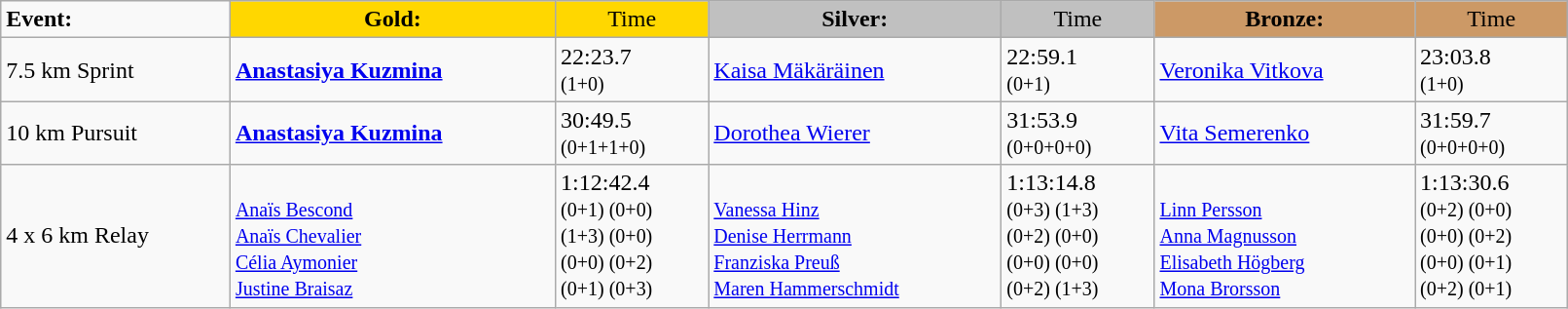<table class="wikitable" width=85%>
<tr>
<td><strong>Event:</strong></td>
<td style="text-align:center;background-color:gold;"><strong>Gold:</strong></td>
<td style="text-align:center;background-color:gold;">Time</td>
<td style="text-align:center;background-color:silver;"><strong>Silver:</strong></td>
<td style="text-align:center;background-color:silver;">Time</td>
<td style="text-align:center;background-color:#CC9966;"><strong>Bronze:</strong></td>
<td style="text-align:center;background-color:#CC9966;">Time</td>
</tr>
<tr>
<td>7.5 km Sprint<br></td>
<td><strong><a href='#'>Anastasiya Kuzmina</a></strong><br><small></small></td>
<td>22:23.7<br><small>(1+0)</small></td>
<td><a href='#'>Kaisa Mäkäräinen</a><br><small></small></td>
<td>22:59.1<br><small>(0+1)</small></td>
<td><a href='#'>Veronika Vitkova</a><br><small></small></td>
<td>23:03.8<br><small>(1+0)</small></td>
</tr>
<tr>
<td>10 km Pursuit<br></td>
<td><strong><a href='#'>Anastasiya Kuzmina</a></strong><br><small></small></td>
<td>30:49.5<br><small>(0+1+1+0)</small></td>
<td><a href='#'>Dorothea Wierer</a><br><small></small></td>
<td>31:53.9<br><small>(0+0+0+0)</small></td>
<td><a href='#'>Vita Semerenko</a><br><small></small></td>
<td>31:59.7<br><small>(0+0+0+0)</small></td>
</tr>
<tr>
<td>4 x 6 km Relay<br></td>
<td><strong></strong><br><small><a href='#'>Anaïs Bescond</a><br><a href='#'>Anaïs Chevalier</a><br><a href='#'>Célia Aymonier</a><br><a href='#'>Justine Braisaz</a></small></td>
<td>1:12:42.4 <br><small>(0+1) (0+0)<br>(1+3) (0+0)<br>(0+0) (0+2)<br>(0+1) (0+3)<br></small></td>
<td><br><small><a href='#'>Vanessa Hinz</a><br><a href='#'>Denise Herrmann</a><br><a href='#'>Franziska Preuß</a><br><a href='#'>Maren Hammerschmidt</a></small></td>
<td>1:13:14.8 <br><small>(0+3) (1+3)<br>(0+2) (0+0)<br>(0+0) (0+0)<br>(0+2) (1+3)<br></small></td>
<td><br><small><a href='#'>Linn Persson</a><br><a href='#'>Anna Magnusson</a><br><a href='#'>Elisabeth Högberg</a><br><a href='#'>Mona Brorsson</a></small></td>
<td>1:13:30.6 <br><small>(0+2) (0+0)<br>(0+0) (0+2)<br>(0+0) (0+1)<br>(0+2) (0+1)<br></small></td>
</tr>
</table>
